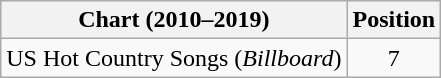<table class="wikitable">
<tr>
<th scope="col">Chart (2010–2019)</th>
<th scope="col">Position</th>
</tr>
<tr>
<td>US Hot Country Songs (<em>Billboard</em>)</td>
<td align="center">7</td>
</tr>
</table>
